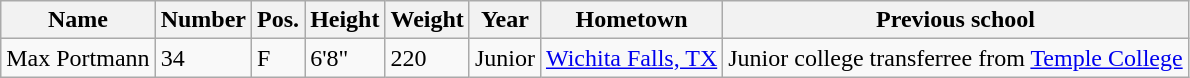<table class="wikitable sortable">
<tr>
<th>Name</th>
<th>Number</th>
<th>Pos.</th>
<th>Height</th>
<th>Weight</th>
<th>Year</th>
<th>Hometown</th>
<th class="unsortable">Previous school</th>
</tr>
<tr>
<td>Max Portmann</td>
<td>34</td>
<td>F</td>
<td>6'8"</td>
<td>220</td>
<td>Junior</td>
<td><a href='#'>Wichita Falls, TX</a></td>
<td>Junior college transferree from <a href='#'>Temple College</a></td>
</tr>
</table>
